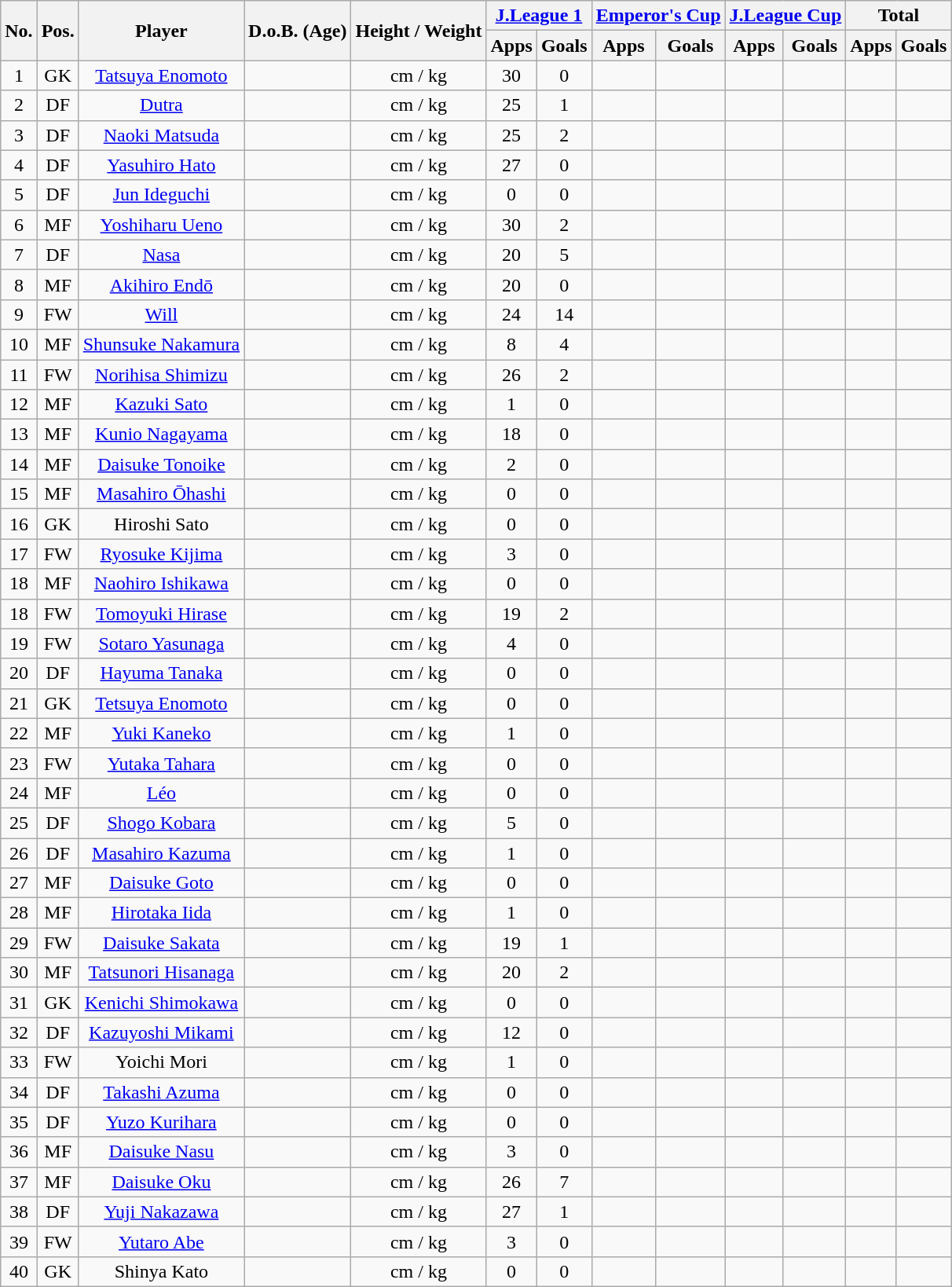<table class="wikitable" style="text-align:center;">
<tr>
<th rowspan="2">No.</th>
<th rowspan="2">Pos.</th>
<th rowspan="2">Player</th>
<th rowspan="2">D.o.B. (Age)</th>
<th rowspan="2">Height / Weight</th>
<th colspan="2"><a href='#'>J.League 1</a></th>
<th colspan="2"><a href='#'>Emperor's Cup</a></th>
<th colspan="2"><a href='#'>J.League Cup</a></th>
<th colspan="2">Total</th>
</tr>
<tr>
<th>Apps</th>
<th>Goals</th>
<th>Apps</th>
<th>Goals</th>
<th>Apps</th>
<th>Goals</th>
<th>Apps</th>
<th>Goals</th>
</tr>
<tr>
<td>1</td>
<td>GK</td>
<td><a href='#'>Tatsuya Enomoto</a></td>
<td></td>
<td>cm / kg</td>
<td>30</td>
<td>0</td>
<td></td>
<td></td>
<td></td>
<td></td>
<td></td>
<td></td>
</tr>
<tr>
<td>2</td>
<td>DF</td>
<td><a href='#'>Dutra</a></td>
<td></td>
<td>cm / kg</td>
<td>25</td>
<td>1</td>
<td></td>
<td></td>
<td></td>
<td></td>
<td></td>
<td></td>
</tr>
<tr>
<td>3</td>
<td>DF</td>
<td><a href='#'>Naoki Matsuda</a></td>
<td></td>
<td>cm / kg</td>
<td>25</td>
<td>2</td>
<td></td>
<td></td>
<td></td>
<td></td>
<td></td>
<td></td>
</tr>
<tr>
<td>4</td>
<td>DF</td>
<td><a href='#'>Yasuhiro Hato</a></td>
<td></td>
<td>cm / kg</td>
<td>27</td>
<td>0</td>
<td></td>
<td></td>
<td></td>
<td></td>
<td></td>
<td></td>
</tr>
<tr>
<td>5</td>
<td>DF</td>
<td><a href='#'>Jun Ideguchi</a></td>
<td></td>
<td>cm / kg</td>
<td>0</td>
<td>0</td>
<td></td>
<td></td>
<td></td>
<td></td>
<td></td>
<td></td>
</tr>
<tr>
<td>6</td>
<td>MF</td>
<td><a href='#'>Yoshiharu Ueno</a></td>
<td></td>
<td>cm / kg</td>
<td>30</td>
<td>2</td>
<td></td>
<td></td>
<td></td>
<td></td>
<td></td>
<td></td>
</tr>
<tr>
<td>7</td>
<td>DF</td>
<td><a href='#'>Nasa</a></td>
<td></td>
<td>cm / kg</td>
<td>20</td>
<td>5</td>
<td></td>
<td></td>
<td></td>
<td></td>
<td></td>
<td></td>
</tr>
<tr>
<td>8</td>
<td>MF</td>
<td><a href='#'>Akihiro Endō</a></td>
<td></td>
<td>cm / kg</td>
<td>20</td>
<td>0</td>
<td></td>
<td></td>
<td></td>
<td></td>
<td></td>
<td></td>
</tr>
<tr>
<td>9</td>
<td>FW</td>
<td><a href='#'>Will</a></td>
<td></td>
<td>cm / kg</td>
<td>24</td>
<td>14</td>
<td></td>
<td></td>
<td></td>
<td></td>
<td></td>
<td></td>
</tr>
<tr>
<td>10</td>
<td>MF</td>
<td><a href='#'>Shunsuke Nakamura</a></td>
<td></td>
<td>cm / kg</td>
<td>8</td>
<td>4</td>
<td></td>
<td></td>
<td></td>
<td></td>
<td></td>
<td></td>
</tr>
<tr>
<td>11</td>
<td>FW</td>
<td><a href='#'>Norihisa Shimizu</a></td>
<td></td>
<td>cm / kg</td>
<td>26</td>
<td>2</td>
<td></td>
<td></td>
<td></td>
<td></td>
<td></td>
<td></td>
</tr>
<tr>
<td>12</td>
<td>MF</td>
<td><a href='#'>Kazuki Sato</a></td>
<td></td>
<td>cm / kg</td>
<td>1</td>
<td>0</td>
<td></td>
<td></td>
<td></td>
<td></td>
<td></td>
<td></td>
</tr>
<tr>
<td>13</td>
<td>MF</td>
<td><a href='#'>Kunio Nagayama</a></td>
<td></td>
<td>cm / kg</td>
<td>18</td>
<td>0</td>
<td></td>
<td></td>
<td></td>
<td></td>
<td></td>
<td></td>
</tr>
<tr>
<td>14</td>
<td>MF</td>
<td><a href='#'>Daisuke Tonoike</a></td>
<td></td>
<td>cm / kg</td>
<td>2</td>
<td>0</td>
<td></td>
<td></td>
<td></td>
<td></td>
<td></td>
<td></td>
</tr>
<tr>
<td>15</td>
<td>MF</td>
<td><a href='#'>Masahiro Ōhashi</a></td>
<td></td>
<td>cm / kg</td>
<td>0</td>
<td>0</td>
<td></td>
<td></td>
<td></td>
<td></td>
<td></td>
<td></td>
</tr>
<tr>
<td>16</td>
<td>GK</td>
<td>Hiroshi Sato</td>
<td></td>
<td>cm / kg</td>
<td>0</td>
<td>0</td>
<td></td>
<td></td>
<td></td>
<td></td>
<td></td>
<td></td>
</tr>
<tr>
<td>17</td>
<td>FW</td>
<td><a href='#'>Ryosuke Kijima</a></td>
<td></td>
<td>cm / kg</td>
<td>3</td>
<td>0</td>
<td></td>
<td></td>
<td></td>
<td></td>
<td></td>
<td></td>
</tr>
<tr>
<td>18</td>
<td>MF</td>
<td><a href='#'>Naohiro Ishikawa</a></td>
<td></td>
<td>cm / kg</td>
<td>0</td>
<td>0</td>
<td></td>
<td></td>
<td></td>
<td></td>
<td></td>
<td></td>
</tr>
<tr>
<td>18</td>
<td>FW</td>
<td><a href='#'>Tomoyuki Hirase</a></td>
<td></td>
<td>cm / kg</td>
<td>19</td>
<td>2</td>
<td></td>
<td></td>
<td></td>
<td></td>
<td></td>
<td></td>
</tr>
<tr>
<td>19</td>
<td>FW</td>
<td><a href='#'>Sotaro Yasunaga</a></td>
<td></td>
<td>cm / kg</td>
<td>4</td>
<td>0</td>
<td></td>
<td></td>
<td></td>
<td></td>
<td></td>
<td></td>
</tr>
<tr>
<td>20</td>
<td>DF</td>
<td><a href='#'>Hayuma Tanaka</a></td>
<td></td>
<td>cm / kg</td>
<td>0</td>
<td>0</td>
<td></td>
<td></td>
<td></td>
<td></td>
<td></td>
<td></td>
</tr>
<tr>
<td>21</td>
<td>GK</td>
<td><a href='#'>Tetsuya Enomoto</a></td>
<td></td>
<td>cm / kg</td>
<td>0</td>
<td>0</td>
<td></td>
<td></td>
<td></td>
<td></td>
<td></td>
<td></td>
</tr>
<tr>
<td>22</td>
<td>MF</td>
<td><a href='#'>Yuki Kaneko</a></td>
<td></td>
<td>cm / kg</td>
<td>1</td>
<td>0</td>
<td></td>
<td></td>
<td></td>
<td></td>
<td></td>
<td></td>
</tr>
<tr>
<td>23</td>
<td>FW</td>
<td><a href='#'>Yutaka Tahara</a></td>
<td></td>
<td>cm / kg</td>
<td>0</td>
<td>0</td>
<td></td>
<td></td>
<td></td>
<td></td>
<td></td>
<td></td>
</tr>
<tr>
<td>24</td>
<td>MF</td>
<td><a href='#'>Léo</a></td>
<td></td>
<td>cm / kg</td>
<td>0</td>
<td>0</td>
<td></td>
<td></td>
<td></td>
<td></td>
<td></td>
<td></td>
</tr>
<tr>
<td>25</td>
<td>DF</td>
<td><a href='#'>Shogo Kobara</a></td>
<td></td>
<td>cm / kg</td>
<td>5</td>
<td>0</td>
<td></td>
<td></td>
<td></td>
<td></td>
<td></td>
<td></td>
</tr>
<tr>
<td>26</td>
<td>DF</td>
<td><a href='#'>Masahiro Kazuma</a></td>
<td></td>
<td>cm / kg</td>
<td>1</td>
<td>0</td>
<td></td>
<td></td>
<td></td>
<td></td>
<td></td>
<td></td>
</tr>
<tr>
<td>27</td>
<td>MF</td>
<td><a href='#'>Daisuke Goto</a></td>
<td></td>
<td>cm / kg</td>
<td>0</td>
<td>0</td>
<td></td>
<td></td>
<td></td>
<td></td>
<td></td>
<td></td>
</tr>
<tr>
<td>28</td>
<td>MF</td>
<td><a href='#'>Hirotaka Iida</a></td>
<td></td>
<td>cm / kg</td>
<td>1</td>
<td>0</td>
<td></td>
<td></td>
<td></td>
<td></td>
<td></td>
<td></td>
</tr>
<tr>
<td>29</td>
<td>FW</td>
<td><a href='#'>Daisuke Sakata</a></td>
<td></td>
<td>cm / kg</td>
<td>19</td>
<td>1</td>
<td></td>
<td></td>
<td></td>
<td></td>
<td></td>
<td></td>
</tr>
<tr>
<td>30</td>
<td>MF</td>
<td><a href='#'>Tatsunori Hisanaga</a></td>
<td></td>
<td>cm / kg</td>
<td>20</td>
<td>2</td>
<td></td>
<td></td>
<td></td>
<td></td>
<td></td>
<td></td>
</tr>
<tr>
<td>31</td>
<td>GK</td>
<td><a href='#'>Kenichi Shimokawa</a></td>
<td></td>
<td>cm / kg</td>
<td>0</td>
<td>0</td>
<td></td>
<td></td>
<td></td>
<td></td>
<td></td>
<td></td>
</tr>
<tr>
<td>32</td>
<td>DF</td>
<td><a href='#'>Kazuyoshi Mikami</a></td>
<td></td>
<td>cm / kg</td>
<td>12</td>
<td>0</td>
<td></td>
<td></td>
<td></td>
<td></td>
<td></td>
<td></td>
</tr>
<tr>
<td>33</td>
<td>FW</td>
<td>Yoichi Mori</td>
<td></td>
<td>cm / kg</td>
<td>1</td>
<td>0</td>
<td></td>
<td></td>
<td></td>
<td></td>
<td></td>
<td></td>
</tr>
<tr>
<td>34</td>
<td>DF</td>
<td><a href='#'>Takashi Azuma</a></td>
<td></td>
<td>cm / kg</td>
<td>0</td>
<td>0</td>
<td></td>
<td></td>
<td></td>
<td></td>
<td></td>
<td></td>
</tr>
<tr>
<td>35</td>
<td>DF</td>
<td><a href='#'>Yuzo Kurihara</a></td>
<td></td>
<td>cm / kg</td>
<td>0</td>
<td>0</td>
<td></td>
<td></td>
<td></td>
<td></td>
<td></td>
<td></td>
</tr>
<tr>
<td>36</td>
<td>MF</td>
<td><a href='#'>Daisuke Nasu</a></td>
<td></td>
<td>cm / kg</td>
<td>3</td>
<td>0</td>
<td></td>
<td></td>
<td></td>
<td></td>
<td></td>
<td></td>
</tr>
<tr>
<td>37</td>
<td>MF</td>
<td><a href='#'>Daisuke Oku</a></td>
<td></td>
<td>cm / kg</td>
<td>26</td>
<td>7</td>
<td></td>
<td></td>
<td></td>
<td></td>
<td></td>
<td></td>
</tr>
<tr>
<td>38</td>
<td>DF</td>
<td><a href='#'>Yuji Nakazawa</a></td>
<td></td>
<td>cm / kg</td>
<td>27</td>
<td>1</td>
<td></td>
<td></td>
<td></td>
<td></td>
<td></td>
<td></td>
</tr>
<tr>
<td>39</td>
<td>FW</td>
<td><a href='#'>Yutaro Abe</a></td>
<td></td>
<td>cm / kg</td>
<td>3</td>
<td>0</td>
<td></td>
<td></td>
<td></td>
<td></td>
<td></td>
<td></td>
</tr>
<tr>
<td>40</td>
<td>GK</td>
<td>Shinya Kato</td>
<td></td>
<td>cm / kg</td>
<td>0</td>
<td>0</td>
<td></td>
<td></td>
<td></td>
<td></td>
<td></td>
<td></td>
</tr>
</table>
